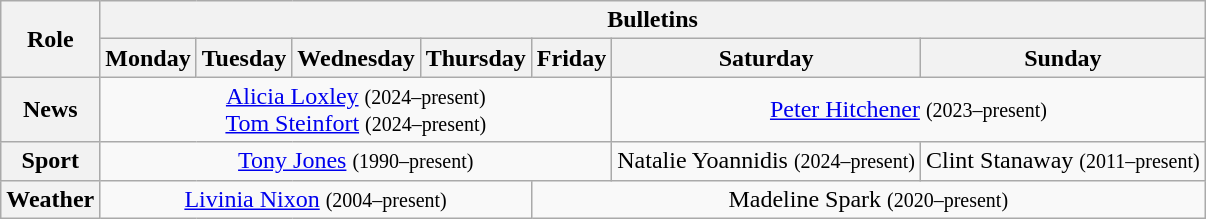<table class="wikitable"  style="text-align:center;">
<tr>
<th scope="col" rowspan="2">Role</th>
<th scope="col" colspan="7">Bulletins</th>
</tr>
<tr>
<th scope="col">Monday</th>
<th scope="col">Tuesday</th>
<th scope="col">Wednesday</th>
<th scope="col">Thursday</th>
<th scope="col">Friday</th>
<th scope="col">Saturday</th>
<th scope="col">Sunday</th>
</tr>
<tr>
<th scope="row">News</th>
<td colspan="5"><a href='#'>Alicia Loxley</a> <small>(2024–present)</small><br><a href='#'>Tom Steinfort</a> <small>(2024–present)</small></td>
<td colspan="2"><a href='#'>Peter Hitchener</a> <small>(2023–present)</small></td>
</tr>
<tr>
<th scope="row">Sport</th>
<td colspan="5"><a href='#'>Tony Jones</a> <small>(1990–present)</small></td>
<td colspan="1">Natalie Yoannidis  <small>(2024–present)</small></td>
<td colspan="1">Clint Stanaway <small>(2011–present)</small></td>
</tr>
<tr>
<th scope="row">Weather</th>
<td colspan="4"><a href='#'>Livinia Nixon</a> <small>(2004–present) </small></td>
<td colspan="3">Madeline Spark <small>(2020–present)</small></td>
</tr>
</table>
